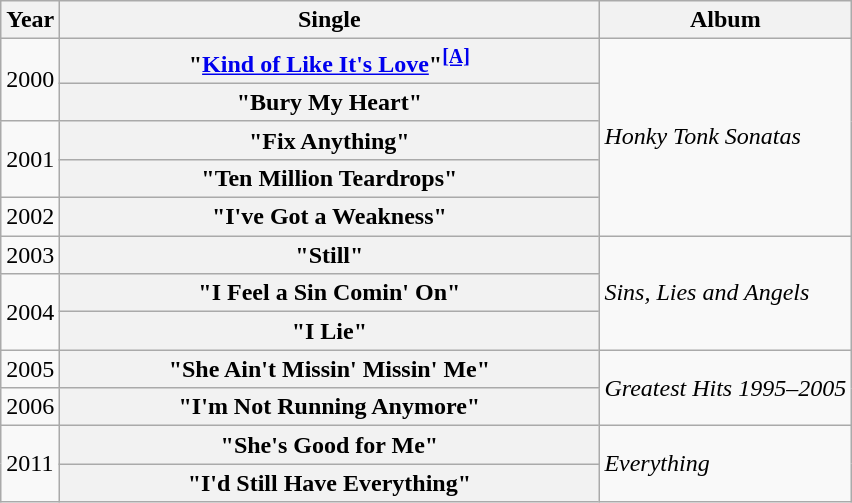<table class="wikitable plainrowheaders">
<tr>
<th>Year</th>
<th style="width:22em;">Single</th>
<th>Album</th>
</tr>
<tr>
<td rowspan="2">2000</td>
<th scope="row">"<a href='#'>Kind of Like It's Love</a>"<sup><a href='#'><strong>[A]</strong></a></sup></th>
<td rowspan="5"><em>Honky Tonk Sonatas</em></td>
</tr>
<tr>
<th scope="row">"Bury My Heart"</th>
</tr>
<tr>
<td rowspan="2">2001</td>
<th scope="row">"Fix Anything"</th>
</tr>
<tr>
<th scope="row">"Ten Million Teardrops"</th>
</tr>
<tr>
<td>2002</td>
<th scope="row">"I've Got a Weakness"</th>
</tr>
<tr>
<td>2003</td>
<th scope="row">"Still"</th>
<td rowspan="3"><em>Sins, Lies and Angels</em></td>
</tr>
<tr>
<td rowspan="2">2004</td>
<th scope="row">"I Feel a Sin Comin' On"</th>
</tr>
<tr>
<th scope="row">"I Lie"</th>
</tr>
<tr>
<td>2005</td>
<th scope="row">"She Ain't Missin' Missin' Me"</th>
<td rowspan="2"><em>Greatest Hits 1995–2005</em></td>
</tr>
<tr>
<td>2006</td>
<th scope="row">"I'm Not Running Anymore"</th>
</tr>
<tr>
<td rowspan="2">2011</td>
<th scope="row">"She's Good for Me"</th>
<td rowspan="2"><em>Everything</em></td>
</tr>
<tr>
<th scope="row">"I'd Still Have Everything"</th>
</tr>
</table>
